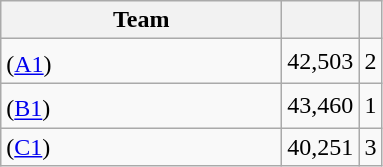<table class="wikitable">
<tr>
<th width=180>Team</th>
<th></th>
<th></th>
</tr>
<tr>
<td> <sup></sup> (<a href='#'>A1</a>)</td>
<td>42,503</td>
<td align=center>2</td>
</tr>
<tr>
<td> <sup></sup> (<a href='#'>B1</a>)</td>
<td>43,460</td>
<td align=center>1</td>
</tr>
<tr>
<td> (<a href='#'>C1</a>)</td>
<td>40,251</td>
<td align=center>3</td>
</tr>
</table>
